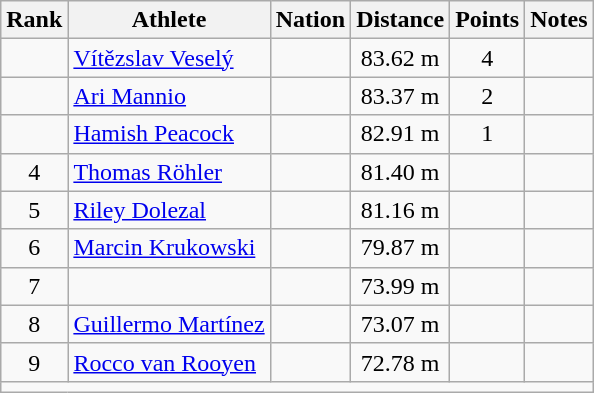<table class="wikitable mw-datatable sortable" style="text-align:center;">
<tr>
<th>Rank</th>
<th>Athlete</th>
<th>Nation</th>
<th>Distance</th>
<th>Points</th>
<th>Notes</th>
</tr>
<tr>
<td></td>
<td align=left><a href='#'>Vítězslav Veselý</a></td>
<td align=left></td>
<td>83.62 m</td>
<td>4</td>
<td></td>
</tr>
<tr>
<td></td>
<td align=left><a href='#'>Ari Mannio</a></td>
<td align=left></td>
<td>83.37 m</td>
<td>2</td>
<td></td>
</tr>
<tr>
<td></td>
<td align=left><a href='#'>Hamish Peacock</a></td>
<td align=left></td>
<td>82.91 m</td>
<td>1</td>
<td></td>
</tr>
<tr>
<td>4</td>
<td align=left><a href='#'>Thomas Röhler</a></td>
<td align=left></td>
<td>81.40 m</td>
<td></td>
<td></td>
</tr>
<tr>
<td>5</td>
<td align=left><a href='#'>Riley Dolezal</a></td>
<td align=left></td>
<td>81.16 m</td>
<td></td>
<td></td>
</tr>
<tr>
<td>6</td>
<td align=left><a href='#'>Marcin Krukowski</a></td>
<td align=left></td>
<td>79.87 m</td>
<td></td>
<td></td>
</tr>
<tr>
<td>7</td>
<td align=left></td>
<td align=left></td>
<td>73.99 m</td>
<td></td>
<td></td>
</tr>
<tr>
<td>8</td>
<td align=left><a href='#'>Guillermo Martínez</a></td>
<td align=left></td>
<td>73.07 m</td>
<td></td>
<td></td>
</tr>
<tr>
<td>9</td>
<td align=left><a href='#'>Rocco van Rooyen</a></td>
<td align=left></td>
<td>72.78 m</td>
<td></td>
<td></td>
</tr>
<tr class="sortbottom">
<td colspan=6></td>
</tr>
</table>
